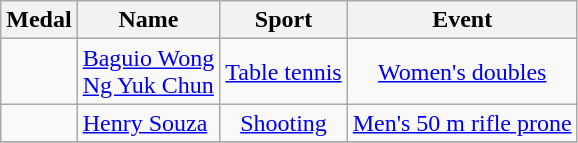<table class="wikitable sortable"  style="font-size:100%; text-align:center;">
<tr>
<th>Medal</th>
<th>Name</th>
<th>Sport</th>
<th>Event</th>
</tr>
<tr>
<td></td>
<td align=left><a href='#'>Baguio Wong</a><br><a href='#'>Ng Yuk Chun</a></td>
<td> <a href='#'>Table tennis</a></td>
<td><a href='#'>Women's doubles</a></td>
</tr>
<tr>
<td></td>
<td align=left><a href='#'>Henry Souza</a></td>
<td> <a href='#'>Shooting</a></td>
<td><a href='#'>Men's 50 m rifle prone</a></td>
</tr>
<tr>
</tr>
</table>
